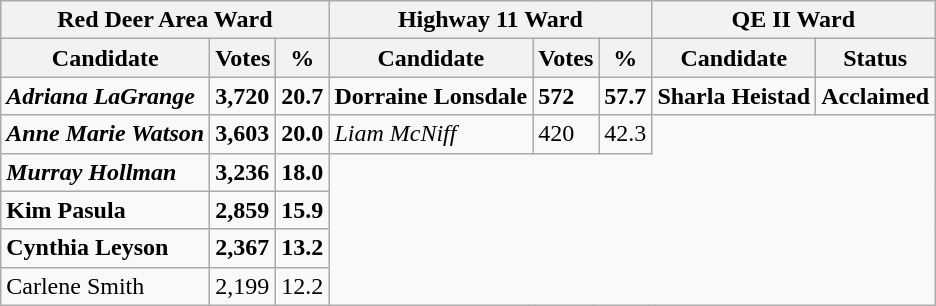<table class="wikitable">
<tr>
<th colspan=3>Red Deer Area Ward</th>
<th colspan=3>Highway 11 Ward</th>
<th colspan=2>QE II Ward</th>
</tr>
<tr>
<th>Candidate</th>
<th>Votes</th>
<th>%</th>
<th>Candidate</th>
<th>Votes</th>
<th>%</th>
<th>Candidate</th>
<th>Status</th>
</tr>
<tr>
<td><strong><em>Adriana LaGrange</em></strong></td>
<td><strong>3,720</strong></td>
<td><strong>20.7</strong></td>
<td><strong>Dorraine Lonsdale</strong></td>
<td><strong>572</strong></td>
<td><strong>57.7</strong></td>
<td><strong>Sharla Heistad</strong></td>
<td><strong>Acclaimed</strong></td>
</tr>
<tr>
<td><strong><em>Anne Marie Watson</em></strong></td>
<td><strong>3,603</strong></td>
<td><strong>20.0</strong></td>
<td><em>Liam McNiff</em></td>
<td>420</td>
<td>42.3</td>
</tr>
<tr>
<td><strong><em>Murray Hollman</em></strong></td>
<td><strong>3,236</strong></td>
<td><strong>18.0</strong></td>
</tr>
<tr>
<td><strong>Kim Pasula</strong></td>
<td><strong>2,859</strong></td>
<td><strong>15.9</strong></td>
</tr>
<tr>
<td><strong>Cynthia Leyson</strong></td>
<td><strong>2,367</strong></td>
<td><strong>13.2</strong></td>
</tr>
<tr>
<td>Carlene Smith</td>
<td>2,199</td>
<td>12.2</td>
</tr>
</table>
